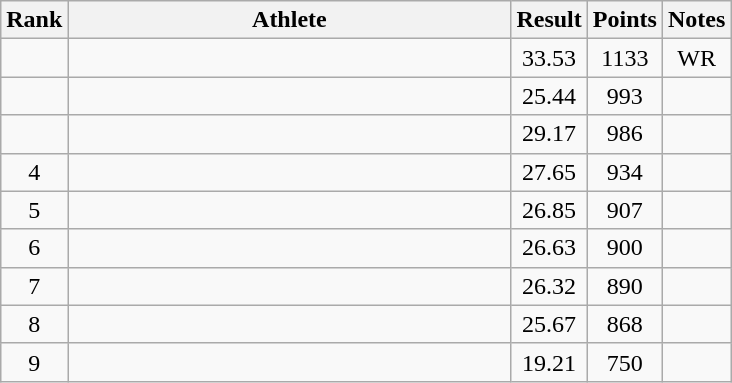<table class="wikitable" style="text-align:center">
<tr>
<th>Rank</th>
<th Style="width:18em">Athlete</th>
<th>Result</th>
<th>Points</th>
<th>Notes</th>
</tr>
<tr>
<td></td>
<td style="text-align:left"></td>
<td>33.53</td>
<td>1133</td>
<td>WR</td>
</tr>
<tr>
<td></td>
<td style="text-align:left"></td>
<td>25.44</td>
<td>993</td>
<td></td>
</tr>
<tr>
<td></td>
<td style="text-align:left"></td>
<td>29.17</td>
<td>986</td>
<td></td>
</tr>
<tr>
<td>4</td>
<td style="text-align:left"></td>
<td>27.65</td>
<td>934</td>
<td></td>
</tr>
<tr>
<td>5</td>
<td style="text-align:left"></td>
<td>26.85</td>
<td>907</td>
<td></td>
</tr>
<tr>
<td>6</td>
<td style="text-align:left"></td>
<td>26.63</td>
<td>900</td>
<td></td>
</tr>
<tr>
<td>7</td>
<td style="text-align:left"></td>
<td>26.32</td>
<td>890</td>
<td></td>
</tr>
<tr>
<td>8</td>
<td style="text-align:left"></td>
<td>25.67</td>
<td>868</td>
<td></td>
</tr>
<tr>
<td>9</td>
<td style="text-align:left"></td>
<td>19.21</td>
<td>750</td>
<td></td>
</tr>
</table>
